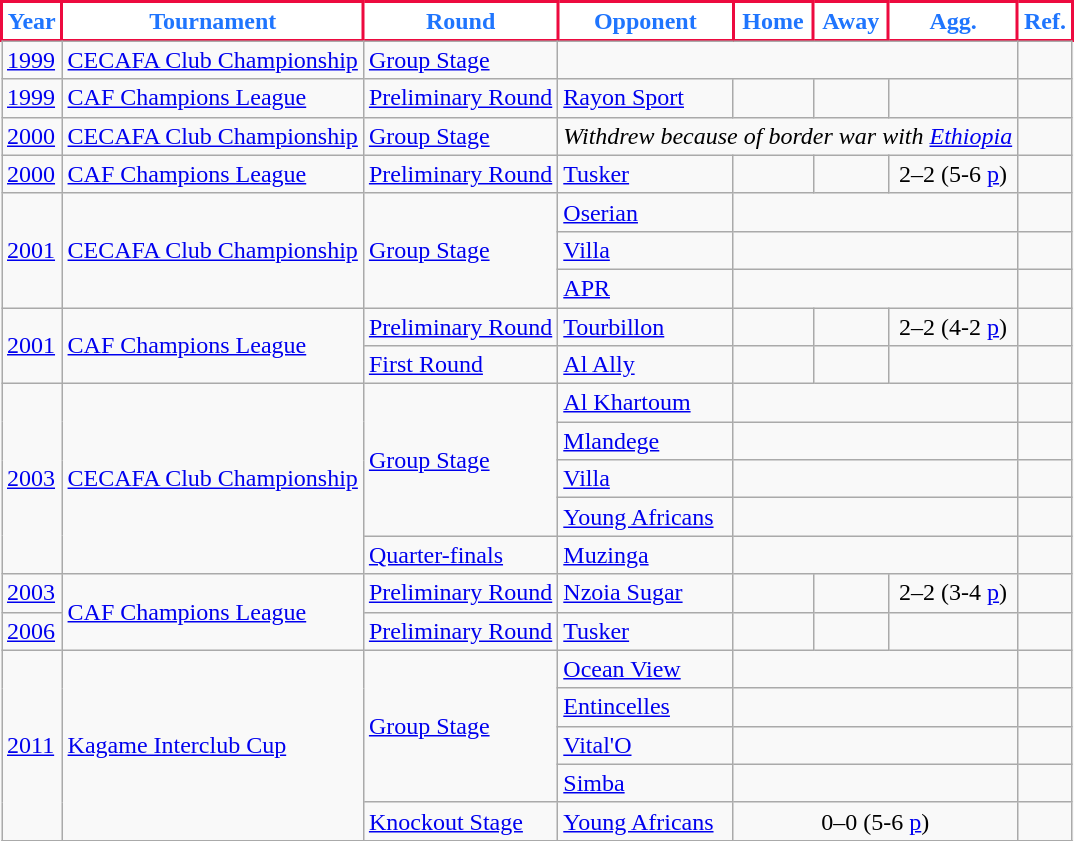<table class="wikitable">
<tr>
<th style="background:white; color:#1F75FE; border:2px solid #ED0A3F;" scope="col">Year</th>
<th style="background:white; color:#1F75FE; border:2px solid #ED0A3F;" scope="col">Tournament</th>
<th style="background:white; color:#1F75FE; border:2px solid #ED0A3F;" scope="col">Round</th>
<th style="background:white; color:#1F75FE; border:2px solid #ED0A3F;" scope="col">Opponent</th>
<th style="background:white; color:#1F75FE; border:2px solid #ED0A3F;" scope="col">Home</th>
<th style="background:white; color:#1F75FE; border:2px solid #ED0A3F;" scope="col">Away</th>
<th style="background:white; color:#1F75FE; border:2px solid #ED0A3F;" scope="col">Agg.</th>
<th style="background:white; color:#1F75FE; border:2px solid #ED0A3F;" scope="col">Ref.</th>
</tr>
<tr>
</tr>
<tr>
<td><a href='#'>1999</a></td>
<td><a href='#'>CECAFA Club Championship</a></td>
<td><a href='#'>Group Stage</a></td>
<td colspan=4></td>
<td style="text-align:center;"></td>
</tr>
<tr>
<td><a href='#'>1999</a></td>
<td><a href='#'>CAF Champions League</a></td>
<td><a href='#'>Preliminary Round</a></td>
<td> <a href='#'>Rayon Sport</a></td>
<td></td>
<td></td>
<td></td>
<td style="text-align:center;"></td>
</tr>
<tr>
<td><a href='#'>2000</a></td>
<td><a href='#'>CECAFA Club Championship</a></td>
<td><a href='#'>Group Stage</a></td>
<td colspan="4" style="text-align:center;"><em>Withdrew because of border war with <a href='#'>Ethiopia</a></em></td>
<td style="text-align:center;"></td>
</tr>
<tr>
<td><a href='#'>2000</a></td>
<td><a href='#'>CAF Champions League</a></td>
<td><a href='#'>Preliminary Round</a></td>
<td> <a href='#'>Tusker</a></td>
<td></td>
<td></td>
<td style="text-align:center;">2–2 (5-6 <a href='#'>p</a>)</td>
<td style="text-align:center;"></td>
</tr>
<tr>
<td rowspan=3><a href='#'>2001</a></td>
<td rowspan=3><a href='#'>CECAFA Club Championship</a></td>
<td rowspan=3><a href='#'>Group Stage</a></td>
<td> <a href='#'>Oserian</a></td>
<td colspan=3></td>
<td style="text-align:center;"></td>
</tr>
<tr>
<td> <a href='#'>Villa</a></td>
<td colspan=3></td>
<td style="text-align:center;"></td>
</tr>
<tr>
<td> <a href='#'>APR</a></td>
<td colspan=3></td>
<td style="text-align:center;"></td>
</tr>
<tr>
<td rowspan=2><a href='#'>2001</a></td>
<td rowspan=2><a href='#'>CAF Champions League</a></td>
<td><a href='#'>Preliminary Round</a></td>
<td> <a href='#'>Tourbillon</a></td>
<td></td>
<td></td>
<td style="text-align:center;">2–2 (4-2 <a href='#'>p</a>)</td>
<td style="text-align:center;"></td>
</tr>
<tr>
<td><a href='#'>First Round</a></td>
<td> <a href='#'>Al Ally</a></td>
<td></td>
<td></td>
<td></td>
<td style="text-align:center;"></td>
</tr>
<tr>
<td rowspan=5><a href='#'>2003</a></td>
<td rowspan=5><a href='#'>CECAFA Club Championship</a></td>
<td rowspan=4><a href='#'>Group Stage</a></td>
<td> <a href='#'>Al Khartoum</a></td>
<td colspan=3></td>
<td style="text-align:center;"></td>
</tr>
<tr>
<td> <a href='#'>Mlandege</a></td>
<td colspan=3></td>
<td style="text-align:center;"></td>
</tr>
<tr>
<td> <a href='#'>Villa</a></td>
<td colspan=3></td>
<td style="text-align:center;"></td>
</tr>
<tr>
<td> <a href='#'>Young Africans</a></td>
<td colspan=3></td>
<td style="text-align:center;"></td>
</tr>
<tr>
<td><a href='#'>Quarter-finals</a></td>
<td> <a href='#'>Muzinga</a></td>
<td colspan=3></td>
<td style="text-align:center;"></td>
</tr>
<tr>
<td><a href='#'>2003</a></td>
<td rowspan=2><a href='#'>CAF Champions League</a></td>
<td><a href='#'>Preliminary Round</a></td>
<td> <a href='#'>Nzoia Sugar</a></td>
<td></td>
<td></td>
<td style="text-align:center;">2–2 (3-4 <a href='#'>p</a>)</td>
<td style="text-align:center;"></td>
</tr>
<tr>
<td><a href='#'>2006</a></td>
<td><a href='#'>Preliminary Round</a></td>
<td> <a href='#'>Tusker</a></td>
<td></td>
<td></td>
<td></td>
<td style="text-align:center;"></td>
</tr>
<tr>
<td rowspan=5><a href='#'>2011</a></td>
<td rowspan=5><a href='#'>Kagame Interclub Cup</a></td>
<td rowspan=4><a href='#'>Group Stage</a></td>
<td> <a href='#'>Ocean View</a></td>
<td colspan=3></td>
<td style="text-align:center;"></td>
</tr>
<tr>
<td> <a href='#'>Entincelles</a></td>
<td colspan=3></td>
<td style="text-align:center;"></td>
</tr>
<tr>
<td> <a href='#'>Vital'O</a></td>
<td colspan=3></td>
<td style="text-align:center;"></td>
</tr>
<tr>
<td> <a href='#'>Simba</a></td>
<td colspan=3></td>
<td style="text-align:center;"></td>
</tr>
<tr>
<td><a href='#'>Knockout Stage</a></td>
<td> <a href='#'>Young Africans</a></td>
<td colspan="3" style="text-align:center;">0–0 (5-6 <a href='#'>p</a>)</td>
<td style="text-align:center;"></td>
</tr>
<tr>
</tr>
</table>
